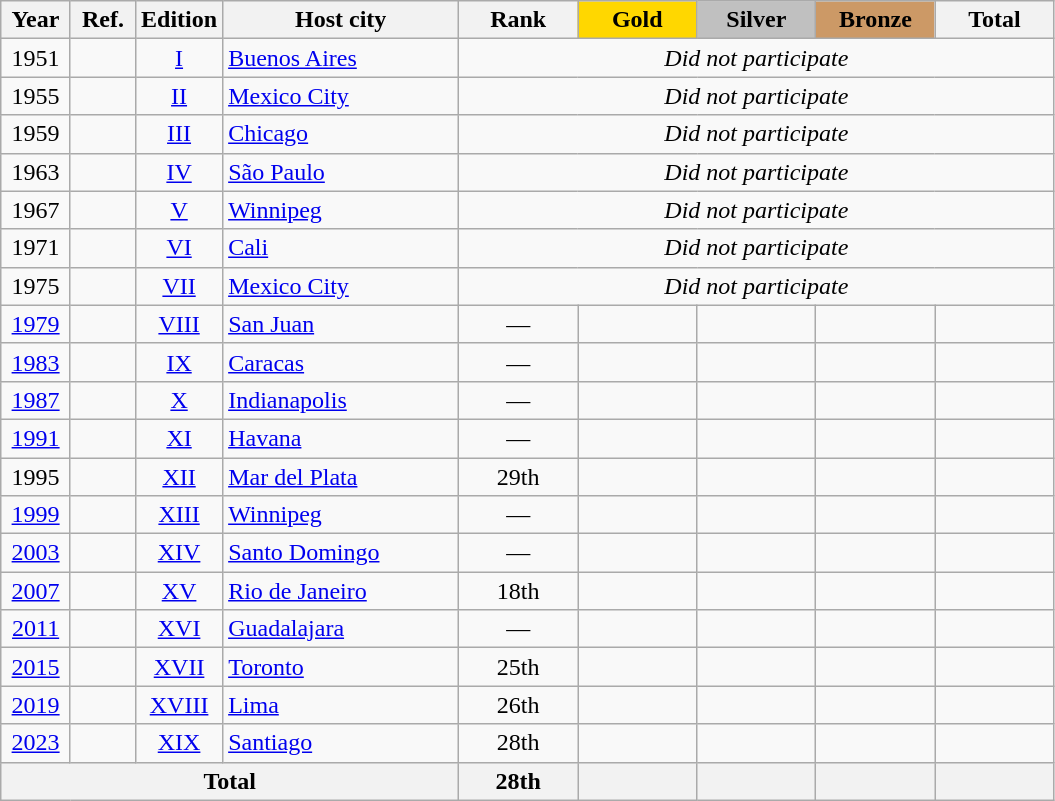<table class="wikitable sortable" style="text-align:center;">
<tr>
<th scope="col"> Year </th>
<th scope="col" class="unsortable"> Ref. </th>
<th scope="col">Edition</th>
<th scope="col" style="width:150px;">Host city</th>
<th scope="col" style="width:4.5em;"> Rank </th>
<th scope="col" style="width:4.5em; background:gold">Gold</th>
<th scope="col" style="width:4.5em; background:silver">Silver</th>
<th scope="col" style="width:4.5em; background:#cc9966">Bronze</th>
<th scope="col" style="width:4.5em;">Total</th>
</tr>
<tr class="sortbottom">
<td><span>1951</span></td>
<td></td>
<td><a href='#'>I</a></td>
<td align=left> <a href='#'>Buenos Aires</a></td>
<td colspan="5"><span><em>Did not participate</em></span></td>
</tr>
<tr class="sortbottom">
<td><span>1955</span></td>
<td></td>
<td><a href='#'>II</a></td>
<td align=left> <a href='#'>Mexico City</a></td>
<td colspan="5"><span><em>Did not participate</em></span></td>
</tr>
<tr class="sortbottom">
<td><span>1959</span></td>
<td></td>
<td><a href='#'>III</a></td>
<td align=left> <a href='#'>Chicago</a></td>
<td colspan="5"><span><em>Did not participate</em></span></td>
</tr>
<tr class="sortbottom">
<td><span>1963</span></td>
<td></td>
<td><a href='#'>IV</a></td>
<td align=left> <a href='#'>São Paulo</a></td>
<td colspan="5"><span><em>Did not participate</em></span></td>
</tr>
<tr class="sortbottom">
<td><span>1967</span></td>
<td></td>
<td><a href='#'>V</a></td>
<td align=left> <a href='#'>Winnipeg</a></td>
<td colspan="5"><span><em>Did not participate</em></span></td>
</tr>
<tr class="sortbottom">
<td><span>1971</span></td>
<td></td>
<td><a href='#'>VI</a></td>
<td align=left> <a href='#'>Cali</a></td>
<td colspan="5"><span><em>Did not participate</em></span></td>
</tr>
<tr class="sortbottom">
<td><span>1975</span></td>
<td></td>
<td><a href='#'>VII</a></td>
<td align=left> <a href='#'>Mexico City</a></td>
<td colspan="5"><span><em>Did not participate</em></span></td>
</tr>
<tr>
<td><a href='#'>1979</a></td>
<td></td>
<td><a href='#'>VIII</a></td>
<td align=left> <a href='#'>San Juan</a></td>
<td>—</td>
<td></td>
<td></td>
<td></td>
<td></td>
</tr>
<tr>
<td><a href='#'>1983</a></td>
<td></td>
<td><a href='#'>IX</a></td>
<td align=left> <a href='#'>Caracas</a></td>
<td>—</td>
<td></td>
<td></td>
<td></td>
<td></td>
</tr>
<tr>
<td><a href='#'>1987</a></td>
<td></td>
<td><a href='#'>X</a></td>
<td align=left> <a href='#'>Indianapolis</a></td>
<td>—</td>
<td></td>
<td></td>
<td></td>
<td></td>
</tr>
<tr>
<td><a href='#'>1991</a></td>
<td></td>
<td><a href='#'>XI</a></td>
<td align=left> <a href='#'>Havana</a></td>
<td>—</td>
<td></td>
<td></td>
<td></td>
<td></td>
</tr>
<tr>
<td>1995</td>
<td></td>
<td><a href='#'>XII</a></td>
<td align=left> <a href='#'>Mar del Plata</a></td>
<td>29th</td>
<td></td>
<td></td>
<td></td>
<td></td>
</tr>
<tr>
<td><a href='#'>1999</a></td>
<td></td>
<td><a href='#'>XIII</a></td>
<td align=left> <a href='#'>Winnipeg</a></td>
<td>—</td>
<td></td>
<td></td>
<td></td>
<td></td>
</tr>
<tr>
<td><a href='#'>2003</a></td>
<td></td>
<td><a href='#'>XIV</a></td>
<td align=left> <a href='#'>Santo Domingo</a></td>
<td>—</td>
<td></td>
<td></td>
<td></td>
<td></td>
</tr>
<tr>
<td><a href='#'>2007</a></td>
<td></td>
<td><a href='#'>XV</a></td>
<td align=left> <a href='#'>Rio de Janeiro</a></td>
<td>18th</td>
<td></td>
<td></td>
<td></td>
<td></td>
</tr>
<tr>
<td><a href='#'>2011</a></td>
<td></td>
<td><a href='#'>XVI</a></td>
<td align=left> <a href='#'>Guadalajara</a></td>
<td>—</td>
<td></td>
<td></td>
<td></td>
<td></td>
</tr>
<tr>
<td><a href='#'>2015</a></td>
<td></td>
<td><a href='#'>XVII</a></td>
<td align=left> <a href='#'>Toronto</a></td>
<td>25th</td>
<td></td>
<td></td>
<td></td>
<td></td>
</tr>
<tr>
<td><a href='#'>2019</a></td>
<td></td>
<td><a href='#'>XVIII</a></td>
<td align=left> <a href='#'>Lima</a></td>
<td>26th</td>
<td></td>
<td></td>
<td></td>
<td></td>
</tr>
<tr>
<td><a href='#'>2023</a></td>
<td></td>
<td><a href='#'>XIX</a></td>
<td align=left> <a href='#'>Santiago</a></td>
<td>28th</td>
<td></td>
<td></td>
<td></td>
<td></td>
</tr>
<tr class="sortbottom">
<th colspan=4>Total</th>
<th>28th</th>
<th></th>
<th></th>
<th></th>
<th></th>
</tr>
</table>
